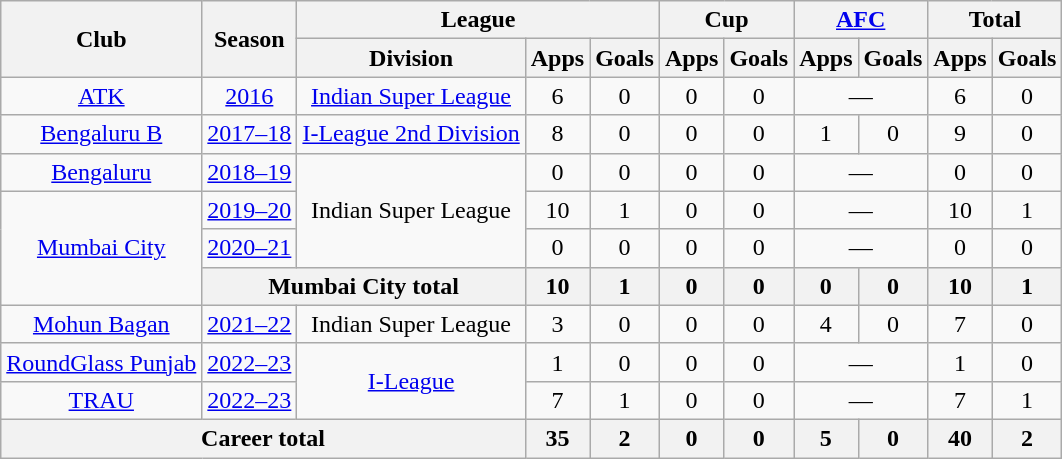<table class="wikitable" style="text-align: center;">
<tr>
<th rowspan="2">Club</th>
<th rowspan="2">Season</th>
<th colspan="3">League</th>
<th colspan="2">Cup</th>
<th colspan="2"><a href='#'>AFC</a></th>
<th colspan="2">Total</th>
</tr>
<tr>
<th>Division</th>
<th>Apps</th>
<th>Goals</th>
<th>Apps</th>
<th>Goals</th>
<th>Apps</th>
<th>Goals</th>
<th>Apps</th>
<th>Goals</th>
</tr>
<tr>
<td rowspan="1"><a href='#'>ATK</a></td>
<td><a href='#'>2016</a></td>
<td rowspan="1"><a href='#'>Indian Super League</a></td>
<td>6</td>
<td>0</td>
<td>0</td>
<td>0</td>
<td colspan="2">—</td>
<td>6</td>
<td>0</td>
</tr>
<tr>
<td rowspan="1"><a href='#'>Bengaluru B</a></td>
<td><a href='#'>2017–18</a></td>
<td rowspan="1"><a href='#'>I-League 2nd Division</a></td>
<td>8</td>
<td>0</td>
<td>0</td>
<td>0</td>
<td>1</td>
<td>0</td>
<td>9</td>
<td>0</td>
</tr>
<tr>
<td rowspan="1"><a href='#'>Bengaluru</a></td>
<td><a href='#'>2018–19</a></td>
<td rowspan="3">Indian Super League</td>
<td>0</td>
<td>0</td>
<td>0</td>
<td>0</td>
<td colspan="2">—</td>
<td>0</td>
<td>0</td>
</tr>
<tr>
<td rowspan="3"><a href='#'>Mumbai City</a></td>
<td><a href='#'>2019–20</a></td>
<td>10</td>
<td>1</td>
<td>0</td>
<td>0</td>
<td colspan="2">—</td>
<td>10</td>
<td>1</td>
</tr>
<tr>
<td><a href='#'>2020–21</a></td>
<td>0</td>
<td>0</td>
<td>0</td>
<td>0</td>
<td colspan="2">—</td>
<td>0</td>
<td>0</td>
</tr>
<tr>
<th colspan="2">Mumbai City total</th>
<th>10</th>
<th>1</th>
<th>0</th>
<th>0</th>
<th>0</th>
<th>0</th>
<th>10</th>
<th>1</th>
</tr>
<tr>
<td rowspan="1"><a href='#'>Mohun Bagan</a></td>
<td><a href='#'>2021–22</a></td>
<td rowspan="1">Indian Super League</td>
<td>3</td>
<td>0</td>
<td>0</td>
<td>0</td>
<td>4</td>
<td>0</td>
<td>7</td>
<td>0</td>
</tr>
<tr>
<td rowspan="1"><a href='#'>RoundGlass Punjab</a></td>
<td><a href='#'>2022–23</a></td>
<td rowspan="2"><a href='#'>I-League</a></td>
<td>1</td>
<td>0</td>
<td>0</td>
<td>0</td>
<td colspan="2">—</td>
<td>1</td>
<td>0</td>
</tr>
<tr>
<td rowspan="1"><a href='#'>TRAU</a></td>
<td><a href='#'>2022–23</a></td>
<td>7</td>
<td>1</td>
<td>0</td>
<td>0</td>
<td colspan="2">—</td>
<td>7</td>
<td>1</td>
</tr>
<tr>
<th colspan="3">Career total</th>
<th>35</th>
<th>2</th>
<th>0</th>
<th>0</th>
<th>5</th>
<th>0</th>
<th>40</th>
<th>2</th>
</tr>
</table>
